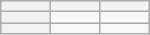<table class="wikitable" style="margin-left:1.6em; text-align: center;">
<tr>
<th style="padding:0.2em 1em;"></th>
<th style="padding:0.2em 1em;"></th>
<th style="padding:0.2em 1em;"></th>
</tr>
<tr>
<th style="padding:0.2em 1em;"></th>
<td></td>
<td></td>
</tr>
<tr>
<th style="padding:0.2em 1em;"></th>
<td></td>
<td></td>
</tr>
</table>
